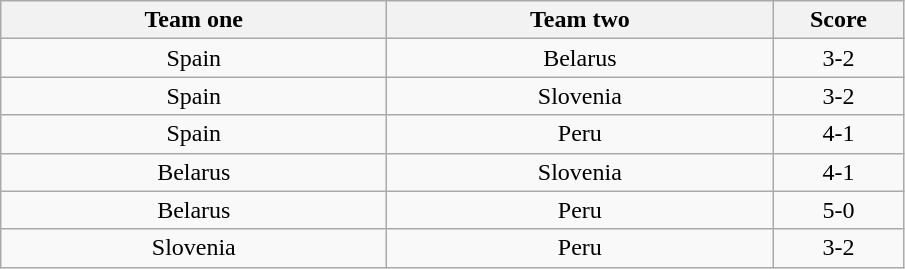<table class="wikitable" style="text-align: center">
<tr>
<th width=250>Team one</th>
<th width=250>Team two</th>
<th width=80>Score</th>
</tr>
<tr>
<td> Spain</td>
<td> Belarus</td>
<td>3-2</td>
</tr>
<tr>
<td> Spain</td>
<td> Slovenia</td>
<td>3-2</td>
</tr>
<tr>
<td> Spain</td>
<td> Peru</td>
<td>4-1</td>
</tr>
<tr>
<td> Belarus</td>
<td> Slovenia</td>
<td>4-1</td>
</tr>
<tr>
<td> Belarus</td>
<td> Peru</td>
<td>5-0</td>
</tr>
<tr>
<td> Slovenia</td>
<td> Peru</td>
<td>3-2</td>
</tr>
</table>
